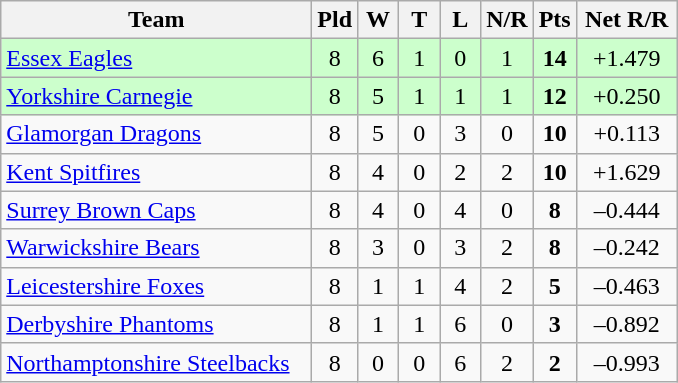<table class="wikitable" style="text-align: center;">
<tr>
<th width=200>Team</th>
<th width=20>Pld</th>
<th width=20>W</th>
<th width=20>T</th>
<th width=20>L</th>
<th width=20>N/R</th>
<th width=20>Pts</th>
<th width=60>Net R/R</th>
</tr>
<tr style="background:#ccffcc;">
<td align=left><a href='#'>Essex Eagles</a></td>
<td>8</td>
<td>6</td>
<td>1</td>
<td>0</td>
<td>1</td>
<td><strong>14</strong></td>
<td>+1.479</td>
</tr>
<tr style="background:#ccffcc;">
<td align=left><a href='#'>Yorkshire Carnegie</a></td>
<td>8</td>
<td>5</td>
<td>1</td>
<td>1</td>
<td>1</td>
<td><strong>12</strong></td>
<td>+0.250</td>
</tr>
<tr>
<td align=left><a href='#'>Glamorgan Dragons</a></td>
<td>8</td>
<td>5</td>
<td>0</td>
<td>3</td>
<td>0</td>
<td><strong>10</strong></td>
<td>+0.113</td>
</tr>
<tr>
<td align=left><a href='#'>Kent Spitfires</a></td>
<td>8</td>
<td>4</td>
<td>0</td>
<td>2</td>
<td>2</td>
<td><strong>10</strong></td>
<td>+1.629</td>
</tr>
<tr>
<td align=left><a href='#'>Surrey Brown Caps</a></td>
<td>8</td>
<td>4</td>
<td>0</td>
<td>4</td>
<td>0</td>
<td><strong>8</strong></td>
<td>–0.444</td>
</tr>
<tr>
<td align=left><a href='#'>Warwickshire Bears</a></td>
<td>8</td>
<td>3</td>
<td>0</td>
<td>3</td>
<td>2</td>
<td><strong>8</strong></td>
<td>–0.242</td>
</tr>
<tr>
<td align=left><a href='#'>Leicestershire Foxes</a></td>
<td>8</td>
<td>1</td>
<td>1</td>
<td>4</td>
<td>2</td>
<td><strong>5</strong></td>
<td>–0.463</td>
</tr>
<tr>
<td align=left><a href='#'>Derbyshire Phantoms</a></td>
<td>8</td>
<td>1</td>
<td>1</td>
<td>6</td>
<td>0</td>
<td><strong>3</strong></td>
<td>–0.892</td>
</tr>
<tr>
<td align=left><a href='#'>Northamptonshire Steelbacks</a></td>
<td>8</td>
<td>0</td>
<td>0</td>
<td>6</td>
<td>2</td>
<td><strong>2</strong></td>
<td>–0.993</td>
</tr>
</table>
